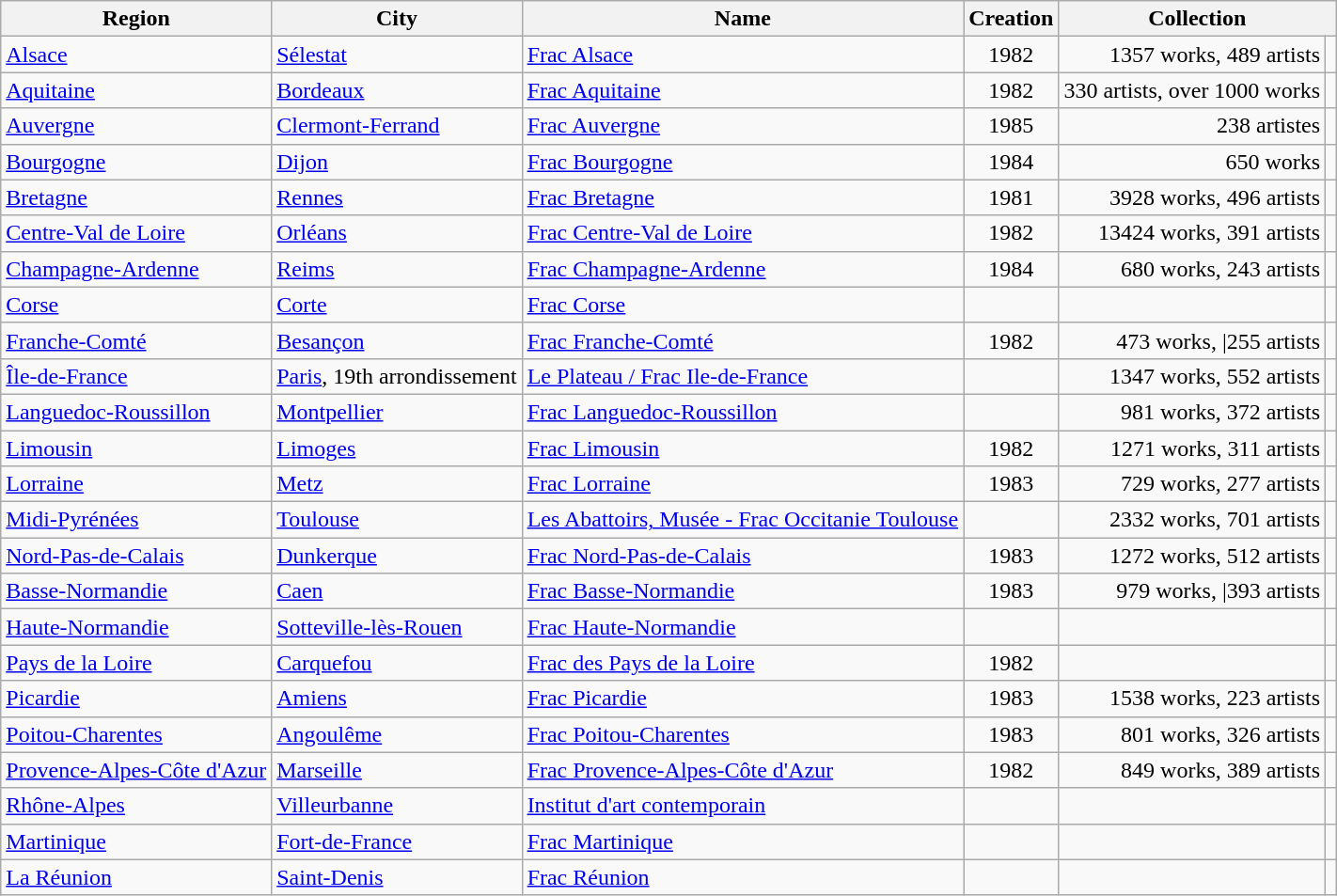<table class="wikitable center">
<tr>
<th scope="col">Region</th>
<th scope="col">City</th>
<th scope="col">Name</th>
<th scope="col">Creation</th>
<th scope="col" colspan="2">Collection</th>
</tr>
<tr>
<td><a href='#'>Alsace</a></td>
<td><a href='#'>Sélestat</a></td>
<td><a href='#'>Frac Alsace</a></td>
<td align="center">1982</td>
<td align="right">1357 works, 489 artists</td>
<td></td>
</tr>
<tr>
<td><a href='#'>Aquitaine</a></td>
<td><a href='#'>Bordeaux</a></td>
<td><a href='#'>Frac Aquitaine</a></td>
<td align="center">1982</td>
<td align="right">330 artists, over 1000 works</td>
<td></td>
</tr>
<tr>
<td><a href='#'>Auvergne</a></td>
<td><a href='#'>Clermont-Ferrand</a></td>
<td><a href='#'>Frac Auvergne</a></td>
<td align="center">1985</td>
<td align="right">238 artistes</td>
<td></td>
</tr>
<tr>
<td><a href='#'>Bourgogne</a></td>
<td><a href='#'>Dijon</a></td>
<td><a href='#'>Frac Bourgogne</a></td>
<td align="center">1984</td>
<td align="right">650 works</td>
<td></td>
</tr>
<tr>
<td><a href='#'>Bretagne</a></td>
<td><a href='#'>Rennes</a></td>
<td><a href='#'>Frac Bretagne</a></td>
<td align="center">1981</td>
<td align="right">3928 works, 496 artists</td>
<td></td>
</tr>
<tr>
<td><a href='#'>Centre-Val de Loire</a></td>
<td><a href='#'>Orléans</a></td>
<td><a href='#'>Frac Centre-Val de Loire</a></td>
<td align="center">1982</td>
<td align="right">13424 works,  391 artists</td>
<td></td>
</tr>
<tr>
<td><a href='#'>Champagne-Ardenne</a></td>
<td><a href='#'>Reims</a></td>
<td><a href='#'>Frac Champagne-Ardenne</a></td>
<td align="center">1984</td>
<td align="right">680 works,  243 artists</td>
<td></td>
</tr>
<tr>
<td><a href='#'>Corse</a></td>
<td><a href='#'>Corte</a></td>
<td><a href='#'>Frac Corse</a></td>
<td align="center"></td>
<td align="right"></td>
<td></td>
</tr>
<tr>
<td><a href='#'>Franche-Comté</a></td>
<td><a href='#'>Besançon</a></td>
<td><a href='#'>Frac Franche-Comté</a></td>
<td align="center">1982</td>
<td align="right">473 works,  |255 artists</td>
<td></td>
</tr>
<tr>
<td><a href='#'>Île-de-France</a></td>
<td><a href='#'>Paris</a>, 19th arrondissement</td>
<td><a href='#'>Le Plateau / Frac Ile-de-France</a></td>
<td align="center"></td>
<td align="right">1347 works, 552 artists</td>
<td></td>
</tr>
<tr>
<td><a href='#'>Languedoc-Roussillon</a></td>
<td><a href='#'>Montpellier</a></td>
<td><a href='#'>Frac Languedoc-Roussillon</a></td>
<td align="center"></td>
<td align="right">981 works, 372 artists</td>
<td></td>
</tr>
<tr>
<td><a href='#'>Limousin</a></td>
<td><a href='#'>Limoges</a></td>
<td><a href='#'>Frac Limousin</a></td>
<td align="center">1982</td>
<td align="right">1271 works,  311 artists</td>
<td></td>
</tr>
<tr>
<td><a href='#'>Lorraine</a></td>
<td><a href='#'>Metz</a></td>
<td><a href='#'>Frac Lorraine</a></td>
<td align="center">1983</td>
<td align="right">729 works, 277 artists</td>
<td></td>
</tr>
<tr>
<td><a href='#'>Midi-Pyrénées</a></td>
<td><a href='#'>Toulouse</a></td>
<td><a href='#'>Les Abattoirs, Musée - Frac Occitanie Toulouse</a></td>
<td align="center"></td>
<td align="right">2332 works,  701 artists</td>
<td></td>
</tr>
<tr>
<td><a href='#'>Nord-Pas-de-Calais</a></td>
<td><a href='#'>Dunkerque</a></td>
<td><a href='#'>Frac Nord-Pas-de-Calais</a></td>
<td align="center">1983</td>
<td align="right">1272 works,  512 artists</td>
<td></td>
</tr>
<tr>
<td><a href='#'>Basse-Normandie</a></td>
<td><a href='#'>Caen</a></td>
<td><a href='#'>Frac Basse-Normandie</a></td>
<td align="center">1983</td>
<td align="right">979 works,  |393 artists</td>
<td></td>
</tr>
<tr>
<td><a href='#'>Haute-Normandie</a></td>
<td><a href='#'>Sotteville-lès-Rouen</a></td>
<td><a href='#'>Frac Haute-Normandie</a></td>
<td align="center"></td>
<td align="right"></td>
<td></td>
</tr>
<tr>
<td><a href='#'>Pays de la Loire</a></td>
<td><a href='#'>Carquefou</a></td>
<td><a href='#'>Frac des Pays de la Loire</a></td>
<td align="center">1982</td>
<td align="right"></td>
<td></td>
</tr>
<tr>
<td><a href='#'>Picardie</a></td>
<td><a href='#'>Amiens</a></td>
<td><a href='#'>Frac Picardie</a></td>
<td align="center">1983</td>
<td align="right">1538 works,  223 artists</td>
<td></td>
</tr>
<tr>
<td><a href='#'>Poitou-Charentes</a></td>
<td><a href='#'>Angoulême</a></td>
<td><a href='#'>Frac Poitou-Charentes</a></td>
<td align="center">1983</td>
<td align="right">801 works,  326 artists</td>
<td></td>
</tr>
<tr>
<td><a href='#'>Provence-Alpes-Côte d'Azur</a></td>
<td><a href='#'>Marseille</a></td>
<td><a href='#'>Frac Provence-Alpes-Côte d'Azur</a></td>
<td align="center">1982</td>
<td align="right">849 works,  389 artists</td>
<td></td>
</tr>
<tr>
<td><a href='#'>Rhône-Alpes</a></td>
<td><a href='#'>Villeurbanne</a></td>
<td><a href='#'>Institut d'art contemporain</a></td>
<td align="center"></td>
<td align="right"></td>
<td></td>
</tr>
<tr>
<td><a href='#'>Martinique</a></td>
<td><a href='#'>Fort-de-France</a></td>
<td><a href='#'>Frac Martinique</a></td>
<td align="center"></td>
<td align="right"></td>
<td></td>
</tr>
<tr>
<td><a href='#'>La Réunion</a></td>
<td><a href='#'>Saint-Denis</a></td>
<td><a href='#'>Frac Réunion</a></td>
<td align="center"></td>
<td align="right"></td>
<td></td>
</tr>
</table>
